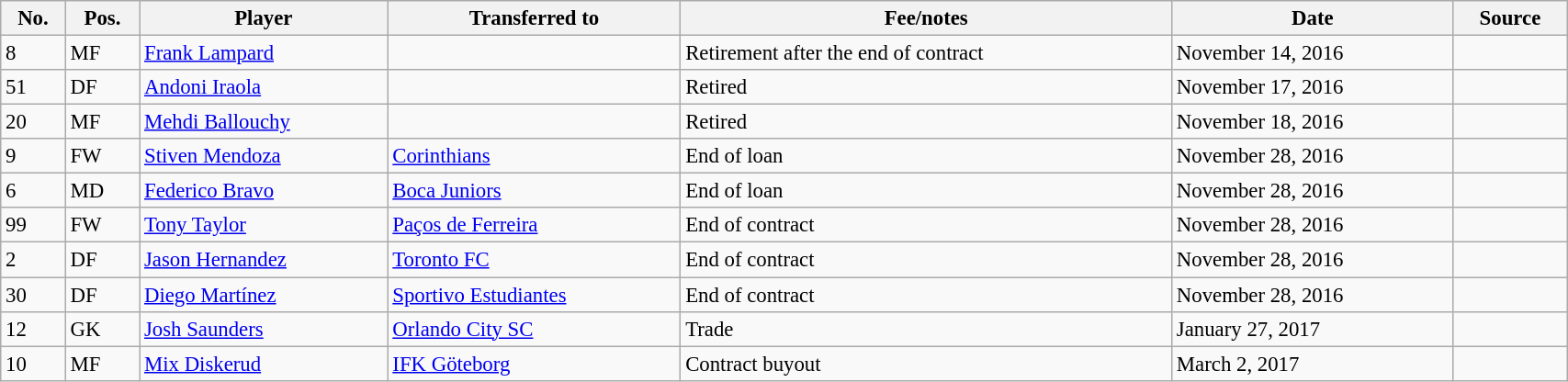<table class="wikitable sortable" style="width:90%; text-align:center; font-size:95%; text-align:left;">
<tr>
<th><strong>No.</strong></th>
<th><strong>Pos.</strong></th>
<th><strong>Player</strong></th>
<th><strong>Transferred to</strong></th>
<th><strong>Fee/notes</strong></th>
<th><strong>Date</strong></th>
<th><strong>Source</strong></th>
</tr>
<tr>
<td>8</td>
<td>MF</td>
<td> <a href='#'>Frank Lampard</a></td>
<td></td>
<td>Retirement after the end of contract</td>
<td>November 14, 2016</td>
<td></td>
</tr>
<tr>
<td>51</td>
<td>DF</td>
<td> <a href='#'>Andoni Iraola</a></td>
<td></td>
<td>Retired</td>
<td>November 17, 2016</td>
<td></td>
</tr>
<tr>
<td>20</td>
<td>MF</td>
<td> <a href='#'>Mehdi Ballouchy</a></td>
<td></td>
<td>Retired</td>
<td>November 18, 2016</td>
<td></td>
</tr>
<tr>
<td>9</td>
<td>FW</td>
<td> <a href='#'>Stiven Mendoza</a></td>
<td> <a href='#'>Corinthians</a></td>
<td>End of loan</td>
<td>November 28, 2016</td>
<td></td>
</tr>
<tr>
<td>6</td>
<td>MD</td>
<td> <a href='#'>Federico Bravo</a></td>
<td> <a href='#'>Boca Juniors</a></td>
<td>End of loan</td>
<td>November 28, 2016</td>
<td></td>
</tr>
<tr>
<td>99</td>
<td>FW</td>
<td> <a href='#'>Tony Taylor</a></td>
<td> <a href='#'>Paços de Ferreira</a></td>
<td>End of contract</td>
<td>November 28, 2016</td>
<td></td>
</tr>
<tr>
<td>2</td>
<td>DF</td>
<td> <a href='#'>Jason Hernandez</a></td>
<td> <a href='#'>Toronto FC</a></td>
<td>End of contract</td>
<td>November 28, 2016</td>
<td></td>
</tr>
<tr>
<td>30</td>
<td>DF</td>
<td> <a href='#'>Diego Martínez</a></td>
<td> <a href='#'>Sportivo Estudiantes</a></td>
<td>End of contract</td>
<td>November 28, 2016</td>
<td></td>
</tr>
<tr>
<td>12</td>
<td>GK</td>
<td> <a href='#'>Josh Saunders</a></td>
<td> <a href='#'>Orlando City SC</a></td>
<td>Trade</td>
<td>January 27, 2017</td>
<td></td>
</tr>
<tr>
<td>10</td>
<td>MF</td>
<td> <a href='#'>Mix Diskerud</a></td>
<td> <a href='#'>IFK Göteborg</a></td>
<td>Contract buyout</td>
<td>March 2, 2017</td>
<td></td>
</tr>
</table>
